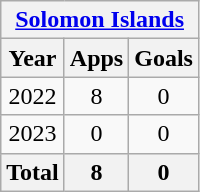<table class="wikitable" style="text-align:center">
<tr>
<th colspan=3><a href='#'>Solomon Islands</a></th>
</tr>
<tr>
<th>Year</th>
<th>Apps</th>
<th>Goals</th>
</tr>
<tr>
<td>2022</td>
<td>8</td>
<td>0</td>
</tr>
<tr>
<td>2023</td>
<td>0</td>
<td>0</td>
</tr>
<tr>
<th>Total</th>
<th>8</th>
<th>0</th>
</tr>
</table>
